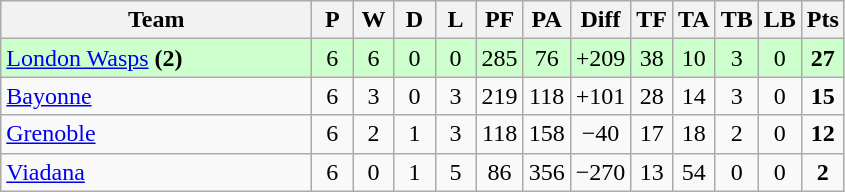<table class="wikitable" style="text-align:center">
<tr>
<th width="200">Team</th>
<th width="20">P</th>
<th width="20">W</th>
<th width="20">D</th>
<th width="20">L</th>
<th width="20">PF</th>
<th width="20">PA</th>
<th width="20">Diff</th>
<th width="20">TF</th>
<th width="20">TA</th>
<th width="20">TB</th>
<th width="20">LB</th>
<th width="20">Pts</th>
</tr>
<tr bgcolor="#ccffcc">
<td align=left> <a href='#'>London Wasps</a> <strong>(2)</strong></td>
<td>6</td>
<td>6</td>
<td>0</td>
<td>0</td>
<td>285</td>
<td>76</td>
<td>+209</td>
<td>38</td>
<td>10</td>
<td>3</td>
<td>0</td>
<td><strong>27</strong></td>
</tr>
<tr>
<td align=left> <a href='#'>Bayonne</a></td>
<td>6</td>
<td>3</td>
<td>0</td>
<td>3</td>
<td>219</td>
<td>118</td>
<td>+101</td>
<td>28</td>
<td>14</td>
<td>3</td>
<td>0</td>
<td><strong>15</strong></td>
</tr>
<tr>
<td align=left> <a href='#'>Grenoble</a></td>
<td>6</td>
<td>2</td>
<td>1</td>
<td>3</td>
<td>118</td>
<td>158</td>
<td>−40</td>
<td>17</td>
<td>18</td>
<td>2</td>
<td>0</td>
<td><strong>12</strong></td>
</tr>
<tr>
<td align=left> <a href='#'>Viadana</a></td>
<td>6</td>
<td>0</td>
<td>1</td>
<td>5</td>
<td>86</td>
<td>356</td>
<td>−270</td>
<td>13</td>
<td>54</td>
<td>0</td>
<td>0</td>
<td><strong>2</strong></td>
</tr>
</table>
